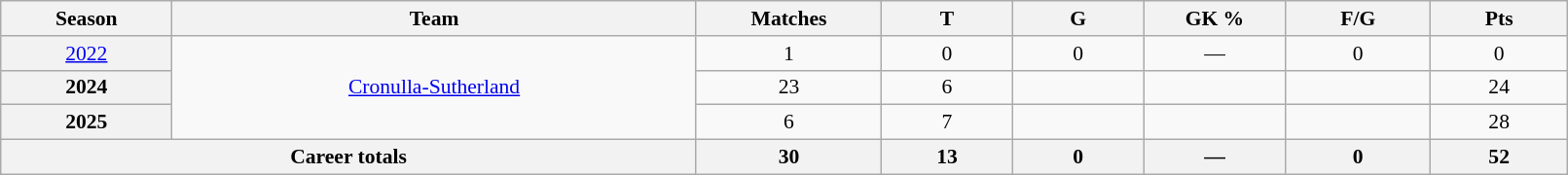<table class="wikitable sortable"  style="font-size:90%; text-align:center; width:85%;">
<tr>
<th width=2%>Season</th>
<th width=8%>Team</th>
<th width=2%>Matches</th>
<th width=2%>T</th>
<th width=2%>G</th>
<th width=2%>GK %</th>
<th width=2%>F/G</th>
<th width=2%>Pts</th>
</tr>
<tr>
<th scope="row" style="text-align:center; font-weight:normal"><a href='#'>2022</a></th>
<td rowspan="3" style="text-align:center;"> <a href='#'>Cronulla-Sutherland</a></td>
<td>1</td>
<td>0</td>
<td>0</td>
<td>—</td>
<td>0</td>
<td>0</td>
</tr>
<tr>
<th>2024</th>
<td>23</td>
<td>6</td>
<td></td>
<td></td>
<td></td>
<td>24</td>
</tr>
<tr>
<th>2025</th>
<td>6</td>
<td>7</td>
<td></td>
<td></td>
<td></td>
<td>28</td>
</tr>
<tr class="sortbottom">
<th colspan="2">Career totals</th>
<th>30</th>
<th>13</th>
<th>0</th>
<th>—</th>
<th>0</th>
<th>52</th>
</tr>
</table>
